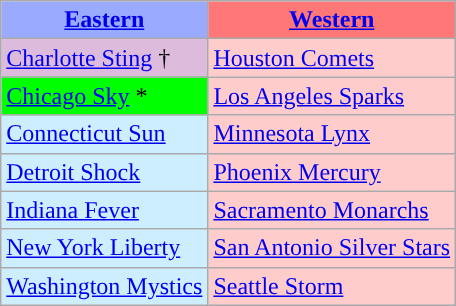<table class="wikitable">
<tr>
<th style="background-color: #9AF;"><a href='#'>Eastern</a></th>
<th style="background-color: #F77;"><a href='#'>Western</a></th>
</tr>
<tr>
<td style="background-color: #DBD;"><a href='#'>Charlotte Sting</a> †</td>
<td style="background-color: #FCC;"><a href='#'>Houston Comets</a></td>
</tr>
<tr>
<td style="background-color: #0F0;"><a href='#'>Chicago Sky</a> *</td>
<td style="background-color: #FCC;"><a href='#'>Los Angeles Sparks</a></td>
</tr>
<tr>
<td style="background-color: #CEF;"><a href='#'>Connecticut Sun</a></td>
<td style="background-color: #FCC;"><a href='#'>Minnesota Lynx</a></td>
</tr>
<tr>
<td style="background-color: #CEF;"><a href='#'>Detroit Shock</a></td>
<td style="background-color: #FCC;"><a href='#'>Phoenix Mercury</a></td>
</tr>
<tr>
<td style="background-color: #CEF;"><a href='#'>Indiana Fever</a></td>
<td style="background-color: #FCC;"><a href='#'>Sacramento Monarchs</a></td>
</tr>
<tr>
<td style="background-color: #CEF;"><a href='#'>New York Liberty</a></td>
<td style="background-color: #FCC;"><a href='#'>San Antonio Silver Stars</a></td>
</tr>
<tr>
<td style="background-color: #CEF;"><a href='#'>Washington Mystics</a></td>
<td style="background-color: #FCC;"><a href='#'>Seattle Storm</a></td>
</tr>
</table>
